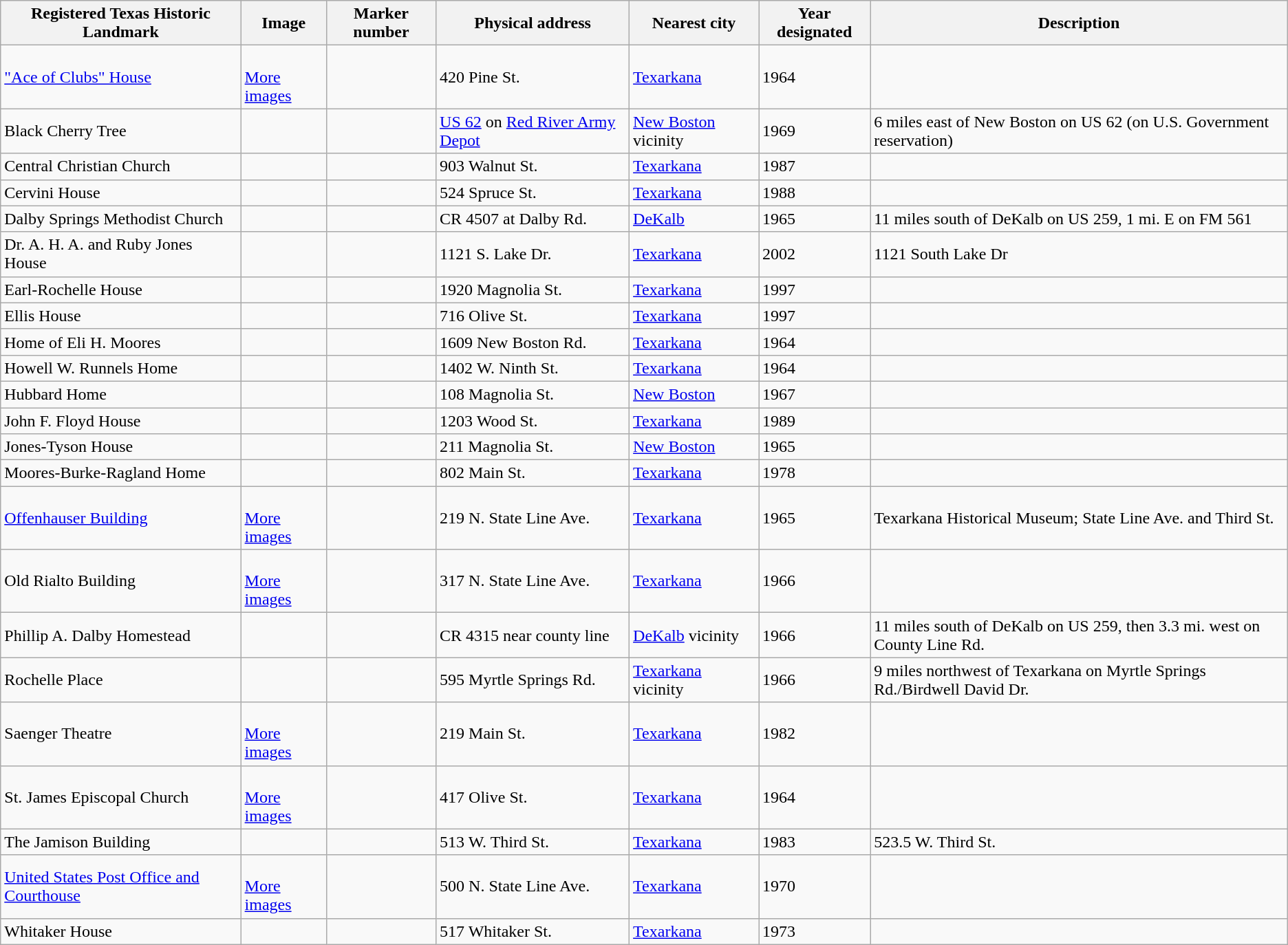<table class="wikitable sortable">
<tr>
<th>Registered Texas Historic Landmark</th>
<th>Image</th>
<th>Marker number</th>
<th>Physical address</th>
<th>Nearest city</th>
<th>Year designated</th>
<th>Description</th>
</tr>
<tr>
<td><a href='#'>"Ace of Clubs" House</a></td>
<td><br> <a href='#'>More images</a></td>
<td></td>
<td>420 Pine St.<br></td>
<td><a href='#'>Texarkana</a></td>
<td>1964</td>
<td></td>
</tr>
<tr>
<td>Black Cherry Tree</td>
<td></td>
<td></td>
<td><a href='#'>US 62</a> on <a href='#'>Red River Army Depot</a> </td>
<td><a href='#'>New Boston</a> vicinity</td>
<td>1969</td>
<td>6 miles east of New Boston on US 62 (on U.S. Government reservation)</td>
</tr>
<tr>
<td>Central Christian Church</td>
<td></td>
<td></td>
<td>903 Walnut St.<br></td>
<td><a href='#'>Texarkana</a></td>
<td>1987</td>
<td></td>
</tr>
<tr>
<td>Cervini House</td>
<td></td>
<td></td>
<td>524 Spruce St.<br></td>
<td><a href='#'>Texarkana</a></td>
<td>1988</td>
<td></td>
</tr>
<tr>
<td>Dalby Springs Methodist Church</td>
<td></td>
<td></td>
<td>CR 4507 at Dalby Rd.<br></td>
<td><a href='#'>DeKalb</a></td>
<td>1965</td>
<td>11 miles south of DeKalb on US 259, 1 mi. E on FM 561</td>
</tr>
<tr>
<td>Dr. A. H. A. and Ruby Jones House</td>
<td></td>
<td></td>
<td>1121 S. Lake Dr.<br></td>
<td><a href='#'>Texarkana</a></td>
<td>2002</td>
<td>1121 South Lake Dr</td>
</tr>
<tr>
<td>Earl-Rochelle House</td>
<td></td>
<td></td>
<td>1920 Magnolia St.<br></td>
<td><a href='#'>Texarkana</a></td>
<td>1997</td>
<td></td>
</tr>
<tr>
<td>Ellis House</td>
<td></td>
<td></td>
<td>716 Olive St.<br></td>
<td><a href='#'>Texarkana</a></td>
<td>1997</td>
<td></td>
</tr>
<tr>
<td>Home of Eli H. Moores</td>
<td></td>
<td></td>
<td>1609 New Boston Rd. <br></td>
<td><a href='#'>Texarkana</a></td>
<td>1964</td>
<td></td>
</tr>
<tr>
<td>Howell W. Runnels Home</td>
<td></td>
<td></td>
<td>1402 W. Ninth St.<br></td>
<td><a href='#'>Texarkana</a></td>
<td>1964</td>
<td></td>
</tr>
<tr>
<td>Hubbard Home</td>
<td></td>
<td></td>
<td>108 Magnolia St.<br></td>
<td><a href='#'>New Boston</a></td>
<td>1967</td>
<td></td>
</tr>
<tr>
<td>John F. Floyd House</td>
<td></td>
<td></td>
<td>1203 Wood St.<br></td>
<td><a href='#'>Texarkana</a></td>
<td>1989</td>
<td></td>
</tr>
<tr>
<td>Jones-Tyson House</td>
<td></td>
<td></td>
<td>211 Magnolia St.<br></td>
<td><a href='#'>New Boston</a></td>
<td>1965</td>
<td></td>
</tr>
<tr>
<td>Moores-Burke-Ragland Home</td>
<td></td>
<td></td>
<td>802 Main St.<br></td>
<td><a href='#'>Texarkana</a></td>
<td>1978</td>
<td></td>
</tr>
<tr>
<td><a href='#'>Offenhauser Building</a></td>
<td><br> <a href='#'>More images</a></td>
<td></td>
<td>219 N. State Line Ave.<br></td>
<td><a href='#'>Texarkana</a></td>
<td>1965</td>
<td>Texarkana Historical Museum; State Line Ave. and Third St.</td>
</tr>
<tr>
<td>Old Rialto Building</td>
<td><br> <a href='#'>More images</a></td>
<td></td>
<td>317 N. State Line Ave.<br></td>
<td><a href='#'>Texarkana</a></td>
<td>1966</td>
<td></td>
</tr>
<tr>
<td>Phillip A. Dalby Homestead</td>
<td></td>
<td></td>
<td>CR 4315 near county line<br></td>
<td><a href='#'>DeKalb</a> vicinity</td>
<td>1966</td>
<td>11 miles south of DeKalb on US 259, then 3.3 mi. west on County Line Rd.</td>
</tr>
<tr>
<td>Rochelle Place</td>
<td></td>
<td></td>
<td>595 Myrtle Springs Rd.<br></td>
<td><a href='#'>Texarkana</a> vicinity</td>
<td>1966</td>
<td>9 miles northwest of Texarkana on Myrtle Springs Rd./Birdwell David Dr.</td>
</tr>
<tr>
<td>Saenger Theatre</td>
<td><br> <a href='#'>More images</a></td>
<td></td>
<td>219 Main St.<br></td>
<td><a href='#'>Texarkana</a></td>
<td>1982</td>
<td></td>
</tr>
<tr>
<td>St. James Episcopal Church</td>
<td><br> <a href='#'>More images</a></td>
<td></td>
<td>417 Olive St.<br></td>
<td><a href='#'>Texarkana</a></td>
<td>1964</td>
<td></td>
</tr>
<tr>
<td>The Jamison Building</td>
<td></td>
<td></td>
<td>513 W. Third St.<br></td>
<td><a href='#'>Texarkana</a></td>
<td>1983</td>
<td>523.5 W. Third St.</td>
</tr>
<tr>
<td><a href='#'>United States Post Office and Courthouse</a></td>
<td><br> <a href='#'>More images</a></td>
<td></td>
<td>500 N. State Line Ave.<br></td>
<td><a href='#'>Texarkana</a></td>
<td>1970</td>
<td></td>
</tr>
<tr>
<td>Whitaker House</td>
<td></td>
<td></td>
<td>517 Whitaker St.<br></td>
<td><a href='#'>Texarkana</a></td>
<td>1973</td>
<td></td>
</tr>
</table>
